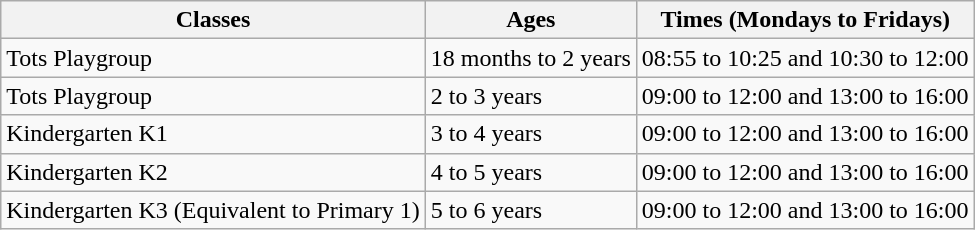<table class="wikitable">
<tr>
<th>Classes</th>
<th>Ages</th>
<th>Times (Mondays to Fridays)</th>
</tr>
<tr>
<td>Tots Playgroup</td>
<td>18 months to 2 years</td>
<td>08:55 to 10:25 and 10:30 to 12:00</td>
</tr>
<tr>
<td>Tots Playgroup</td>
<td>2 to 3 years</td>
<td>09:00 to 12:00 and 13:00 to 16:00</td>
</tr>
<tr>
<td>Kindergarten K1</td>
<td>3 to 4 years</td>
<td>09:00 to 12:00 and 13:00 to 16:00</td>
</tr>
<tr>
<td>Kindergarten K2</td>
<td>4 to 5 years</td>
<td>09:00 to 12:00 and 13:00 to 16:00</td>
</tr>
<tr>
<td>Kindergarten K3 (Equivalent to Primary 1)</td>
<td>5 to 6 years</td>
<td>09:00 to 12:00 and 13:00 to 16:00</td>
</tr>
</table>
